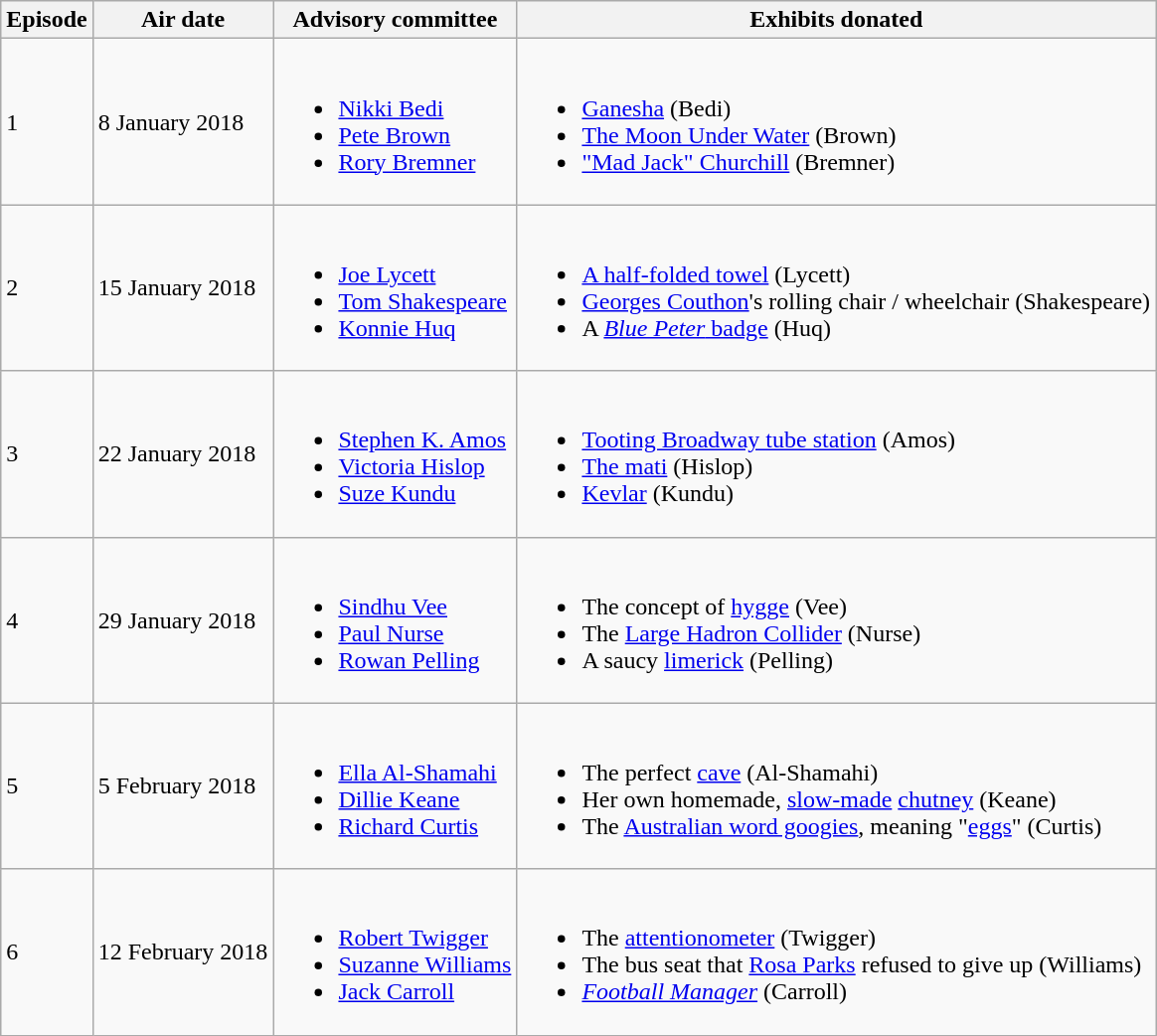<table class="wikitable">
<tr>
<th>Episode</th>
<th>Air date</th>
<th>Advisory committee</th>
<th>Exhibits donated</th>
</tr>
<tr>
<td>1</td>
<td>8 January 2018</td>
<td><br><ul><li><a href='#'>Nikki Bedi</a></li><li><a href='#'>Pete Brown</a></li><li><a href='#'>Rory Bremner</a></li></ul></td>
<td><br><ul><li><a href='#'>Ganesha</a> (Bedi)</li><li><a href='#'>The Moon Under Water</a> (Brown)</li><li><a href='#'>"Mad Jack" Churchill</a> (Bremner)</li></ul></td>
</tr>
<tr>
<td>2</td>
<td>15 January 2018</td>
<td><br><ul><li><a href='#'>Joe Lycett</a></li><li><a href='#'>Tom Shakespeare</a></li><li><a href='#'>Konnie Huq</a></li></ul></td>
<td><br><ul><li><a href='#'>A half-folded towel</a> (Lycett)</li><li><a href='#'>Georges Couthon</a>'s rolling chair / wheelchair (Shakespeare)</li><li>A <a href='#'><em>Blue Peter</em> badge</a> (Huq)</li></ul></td>
</tr>
<tr>
<td>3</td>
<td>22 January 2018</td>
<td><br><ul><li><a href='#'>Stephen K. Amos</a></li><li><a href='#'>Victoria Hislop</a></li><li><a href='#'>Suze Kundu</a></li></ul></td>
<td><br><ul><li><a href='#'>Tooting Broadway tube station</a> (Amos)</li><li><a href='#'>The mati</a> (Hislop)</li><li><a href='#'>Kevlar</a> (Kundu)</li></ul></td>
</tr>
<tr>
<td>4</td>
<td>29 January 2018</td>
<td><br><ul><li><a href='#'>Sindhu Vee</a></li><li><a href='#'>Paul Nurse</a></li><li><a href='#'>Rowan Pelling</a></li></ul></td>
<td><br><ul><li>The concept of <a href='#'>hygge</a> (Vee)</li><li>The <a href='#'>Large Hadron Collider</a> (Nurse)</li><li>A saucy <a href='#'>limerick</a> (Pelling)</li></ul></td>
</tr>
<tr>
<td>5</td>
<td>5 February 2018</td>
<td><br><ul><li><a href='#'>Ella Al-Shamahi</a></li><li><a href='#'>Dillie Keane</a></li><li><a href='#'>Richard Curtis</a></li></ul></td>
<td><br><ul><li>The perfect <a href='#'>cave</a> (Al-Shamahi)</li><li>Her own homemade, <a href='#'>slow-made</a> <a href='#'>chutney</a> (Keane)</li><li>The <a href='#'>Australian word googies</a>, meaning "<a href='#'>eggs</a>" (Curtis)</li></ul></td>
</tr>
<tr>
<td>6</td>
<td>12 February 2018</td>
<td><br><ul><li><a href='#'>Robert Twigger</a></li><li><a href='#'>Suzanne Williams</a></li><li><a href='#'>Jack Carroll</a></li></ul></td>
<td><br><ul><li>The <a href='#'>attentionometer</a> (Twigger)</li><li>The bus seat that <a href='#'>Rosa Parks</a> refused to give up (Williams)</li><li><em><a href='#'>Football Manager</a></em> (Carroll)</li></ul></td>
</tr>
</table>
